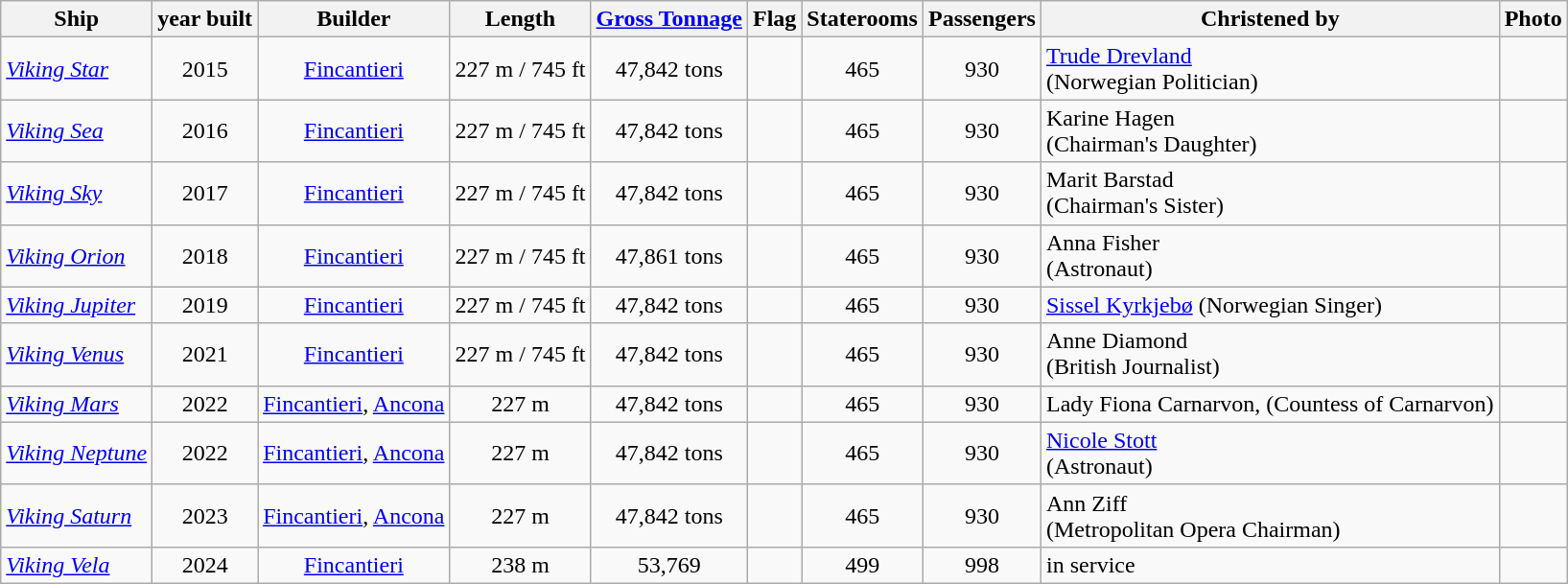<table class="wikitable">
<tr>
<th>Ship</th>
<th>year built</th>
<th>Builder</th>
<th>Length</th>
<th><a href='#'>Gross Tonnage</a></th>
<th>Flag</th>
<th>Staterooms</th>
<th>Passengers</th>
<th>Christened by</th>
<th>Photo</th>
</tr>
<tr>
<td><em><a href='#'>Viking Star</a></em></td>
<td align="Center">2015</td>
<td align="Center"><a href='#'>Fincantieri</a></td>
<td align="Center">227 m / 745 ft</td>
<td align="Center">47,842 tons</td>
<td align="Center"></td>
<td align="Center">465</td>
<td align="Center">930</td>
<td><a href='#'>Trude Drevland</a><br>(Norwegian Politician)</td>
<td></td>
</tr>
<tr>
<td><em><a href='#'>Viking Sea</a></em></td>
<td align=center>2016</td>
<td align=center><a href='#'>Fincantieri</a></td>
<td align="Center">227 m / 745 ft</td>
<td align=center>47,842 tons</td>
<td align="Center"></td>
<td align="Center">465</td>
<td align="Center">930</td>
<td>Karine Hagen<br>(Chairman's Daughter)</td>
<td></td>
</tr>
<tr>
<td><em><a href='#'>Viking Sky</a></em></td>
<td align=center>2017</td>
<td align=center><a href='#'>Fincantieri</a></td>
<td align="Center">227 m / 745 ft</td>
<td align=center>47,842 tons</td>
<td align="Center"></td>
<td align="Center">465</td>
<td align="Center">930</td>
<td>Marit Barstad<br>(Chairman's Sister)</td>
<td></td>
</tr>
<tr>
<td><em><a href='#'>Viking Orion</a></em></td>
<td align=center>2018</td>
<td align=center><a href='#'>Fincantieri</a></td>
<td align="Center">227 m / 745 ft</td>
<td align=center>47,861 tons </td>
<td align="Center"></td>
<td align="Center">465</td>
<td align="Center">930</td>
<td>Anna Fisher<br>(Astronaut)</td>
<td></td>
</tr>
<tr>
<td><em><a href='#'>Viking Jupiter</a></em></td>
<td align=center>2019</td>
<td align=center><a href='#'>Fincantieri</a></td>
<td align="Center">227 m / 745 ft</td>
<td align=center>47,842 tons</td>
<td align="Center"></td>
<td align="Center">465</td>
<td align="Center">930</td>
<td><a href='#'>Sissel Kyrkjebø</a> (Norwegian Singer)</td>
<td></td>
</tr>
<tr>
<td><em><a href='#'>Viking Venus</a></em></td>
<td align=center>2021</td>
<td align=center><a href='#'>Fincantieri</a></td>
<td align="Center">227 m / 745 ft</td>
<td align=center>47,842 tons</td>
<td align="Center"></td>
<td align="Center">465</td>
<td align="Center">930</td>
<td>Anne Diamond<br>(British Journalist)</td>
<td></td>
</tr>
<tr>
<td><em><a href='#'>Viking Mars</a></em></td>
<td align=center>2022</td>
<td align=center><a href='#'>Fincantieri</a>, <a href='#'>Ancona</a></td>
<td align="Center">227 m</td>
<td align=center>47,842 tons</td>
<td align="Center"></td>
<td align="Center">465</td>
<td align="Center">930</td>
<td>Lady Fiona Carnarvon, (Countess of Carnarvon)</td>
<td></td>
</tr>
<tr>
<td><em><a href='#'>Viking Neptune</a></em></td>
<td align=center>2022</td>
<td align=center><a href='#'>Fincantieri</a>, <a href='#'>Ancona</a></td>
<td align=center>227 m</td>
<td align=center>47,842 tons</td>
<td align=center></td>
<td align=center>465</td>
<td align=center>930</td>
<td><a href='#'>Nicole Stott</a><br>(Astronaut)</td>
<td></td>
</tr>
<tr>
<td><em><a href='#'>Viking Saturn</a></em></td>
<td align=center>2023</td>
<td align=center><a href='#'>Fincantieri</a>, <a href='#'>Ancona</a></td>
<td align=center>227 m</td>
<td align=center>47,842 tons</td>
<td align=center></td>
<td align=center>465</td>
<td align=center>930</td>
<td>Ann Ziff<br>(Metropolitan Opera Chairman)</td>
<td></td>
</tr>
<tr>
<td><em><a href='#'>Viking Vela</a></em></td>
<td align="center">2024</td>
<td align="center"><a href='#'>Fincantieri</a></td>
<td align="Center">238 m</td>
<td align="center">53,769</td>
<td align="Center"></td>
<td align="Center">499</td>
<td align="Center">998</td>
<td>in service</td>
<td></td>
</tr>
</table>
